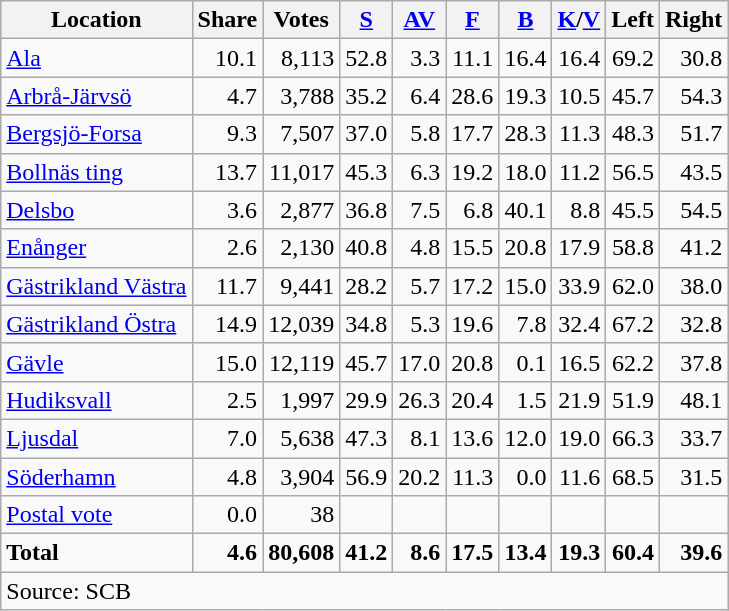<table class="wikitable sortable" style=text-align:right>
<tr>
<th>Location</th>
<th>Share</th>
<th>Votes</th>
<th><a href='#'>S</a></th>
<th><a href='#'>AV</a></th>
<th><a href='#'>F</a></th>
<th><a href='#'>B</a></th>
<th><a href='#'>K</a>/<a href='#'>V</a></th>
<th>Left</th>
<th>Right</th>
</tr>
<tr>
<td align=left><a href='#'>Ala</a></td>
<td>10.1</td>
<td>8,113</td>
<td>52.8</td>
<td>3.3</td>
<td>11.1</td>
<td>16.4</td>
<td>16.4</td>
<td>69.2</td>
<td>30.8</td>
</tr>
<tr>
<td align=left><a href='#'>Arbrå-Järvsö</a></td>
<td>4.7</td>
<td>3,788</td>
<td>35.2</td>
<td>6.4</td>
<td>28.6</td>
<td>19.3</td>
<td>10.5</td>
<td>45.7</td>
<td>54.3</td>
</tr>
<tr>
<td align=left><a href='#'>Bergsjö-Forsa</a></td>
<td>9.3</td>
<td>7,507</td>
<td>37.0</td>
<td>5.8</td>
<td>17.7</td>
<td>28.3</td>
<td>11.3</td>
<td>48.3</td>
<td>51.7</td>
</tr>
<tr>
<td align=left><a href='#'>Bollnäs ting</a></td>
<td>13.7</td>
<td>11,017</td>
<td>45.3</td>
<td>6.3</td>
<td>19.2</td>
<td>18.0</td>
<td>11.2</td>
<td>56.5</td>
<td>43.5</td>
</tr>
<tr>
<td align=left><a href='#'>Delsbo</a></td>
<td>3.6</td>
<td>2,877</td>
<td>36.8</td>
<td>7.5</td>
<td>6.8</td>
<td>40.1</td>
<td>8.8</td>
<td>45.5</td>
<td>54.5</td>
</tr>
<tr>
<td align=left><a href='#'>Enånger</a></td>
<td>2.6</td>
<td>2,130</td>
<td>40.8</td>
<td>4.8</td>
<td>15.5</td>
<td>20.8</td>
<td>17.9</td>
<td>58.8</td>
<td>41.2</td>
</tr>
<tr>
<td align=left><a href='#'>Gästrikland Västra</a></td>
<td>11.7</td>
<td>9,441</td>
<td>28.2</td>
<td>5.7</td>
<td>17.2</td>
<td>15.0</td>
<td>33.9</td>
<td>62.0</td>
<td>38.0</td>
</tr>
<tr>
<td align=left><a href='#'>Gästrikland Östra</a></td>
<td>14.9</td>
<td>12,039</td>
<td>34.8</td>
<td>5.3</td>
<td>19.6</td>
<td>7.8</td>
<td>32.4</td>
<td>67.2</td>
<td>32.8</td>
</tr>
<tr>
<td align=left><a href='#'>Gävle</a></td>
<td>15.0</td>
<td>12,119</td>
<td>45.7</td>
<td>17.0</td>
<td>20.8</td>
<td>0.1</td>
<td>16.5</td>
<td>62.2</td>
<td>37.8</td>
</tr>
<tr>
<td align=left><a href='#'>Hudiksvall</a></td>
<td>2.5</td>
<td>1,997</td>
<td>29.9</td>
<td>26.3</td>
<td>20.4</td>
<td>1.5</td>
<td>21.9</td>
<td>51.9</td>
<td>48.1</td>
</tr>
<tr>
<td align=left><a href='#'>Ljusdal</a></td>
<td>7.0</td>
<td>5,638</td>
<td>47.3</td>
<td>8.1</td>
<td>13.6</td>
<td>12.0</td>
<td>19.0</td>
<td>66.3</td>
<td>33.7</td>
</tr>
<tr>
<td align=left><a href='#'>Söderhamn</a></td>
<td>4.8</td>
<td>3,904</td>
<td>56.9</td>
<td>20.2</td>
<td>11.3</td>
<td>0.0</td>
<td>11.6</td>
<td>68.5</td>
<td>31.5</td>
</tr>
<tr>
<td align=left><a href='#'>Postal vote</a></td>
<td>0.0</td>
<td>38</td>
<td></td>
<td></td>
<td></td>
<td></td>
<td></td>
<td></td>
<td></td>
</tr>
<tr>
<td align=left><strong>Total</strong></td>
<td><strong>4.6</strong></td>
<td><strong>80,608</strong></td>
<td><strong>41.2</strong></td>
<td><strong>8.6</strong></td>
<td><strong>17.5</strong></td>
<td><strong>13.4</strong></td>
<td><strong>19.3</strong></td>
<td><strong>60.4</strong></td>
<td><strong>39.6</strong></td>
</tr>
<tr>
<td align=left colspan=10>Source: SCB </td>
</tr>
</table>
